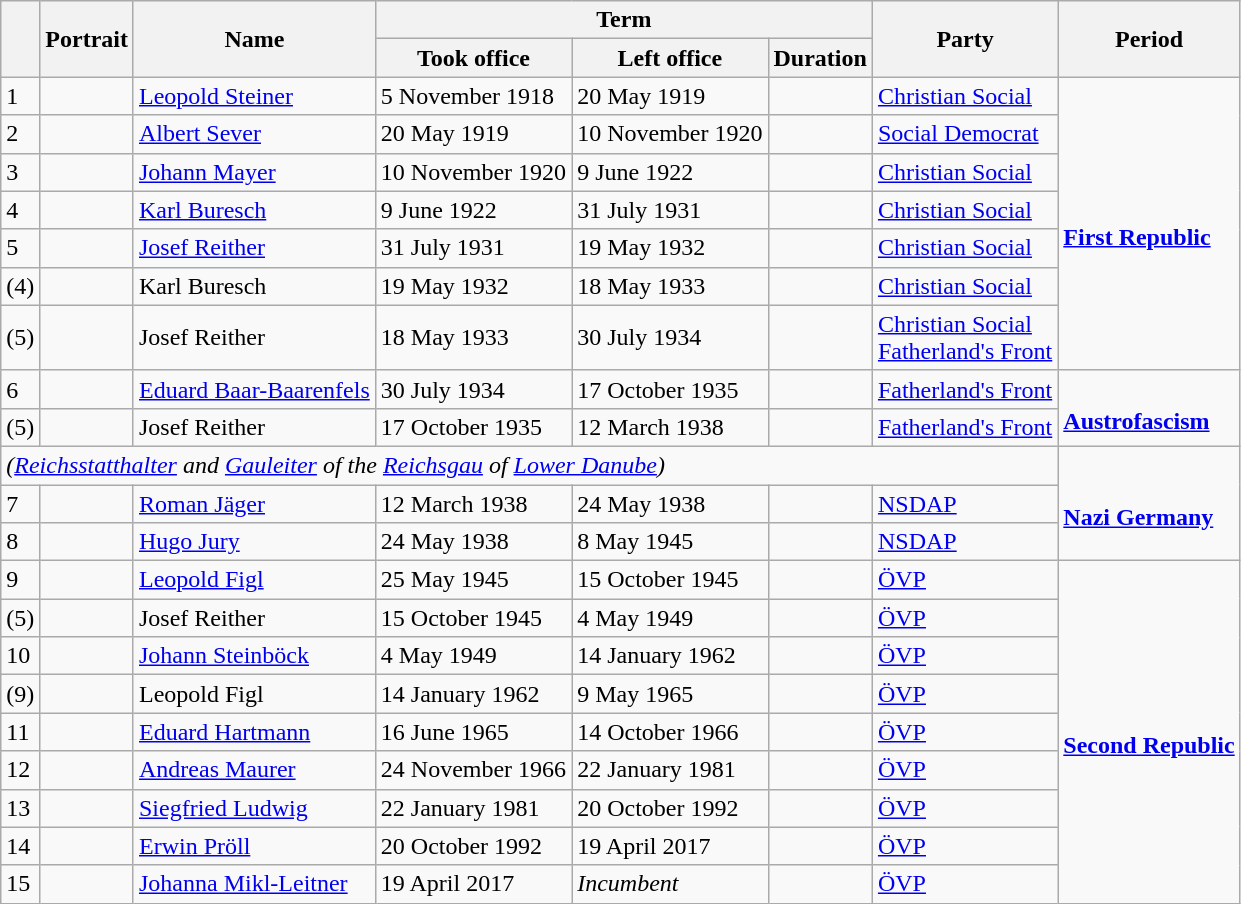<table class="wikitable">
<tr>
<th rowspan="2"></th>
<th rowspan="2">Portrait</th>
<th rowspan="2">Name</th>
<th colspan="3">Term</th>
<th rowspan="2">Party</th>
<th rowspan="2">Period</th>
</tr>
<tr>
<th>Took office</th>
<th>Left office</th>
<th>Duration</th>
</tr>
<tr>
<td>1</td>
<td></td>
<td><a href='#'>Leopold Steiner</a></td>
<td>5 November 1918</td>
<td>20 May 1919</td>
<td></td>
<td><a href='#'>Christian Social</a></td>
<td rowspan="7"><br><strong><a href='#'> First Republic</a></strong>
</td>
</tr>
<tr>
<td>2</td>
<td></td>
<td><a href='#'>Albert Sever</a></td>
<td>20 May 1919</td>
<td>10 November 1920</td>
<td></td>
<td><a href='#'>Social Democrat</a></td>
</tr>
<tr>
<td>3</td>
<td></td>
<td><a href='#'>Johann Mayer</a></td>
<td>10 November 1920</td>
<td>9 June 1922</td>
<td></td>
<td><a href='#'>Christian Social</a></td>
</tr>
<tr>
<td>4</td>
<td></td>
<td><a href='#'>Karl Buresch</a></td>
<td>9 June 1922</td>
<td>31 July 1931</td>
<td></td>
<td><a href='#'>Christian Social</a></td>
</tr>
<tr>
<td>5</td>
<td></td>
<td><a href='#'>Josef Reither</a></td>
<td>31 July 1931</td>
<td>19 May 1932</td>
<td></td>
<td><a href='#'>Christian Social</a></td>
</tr>
<tr>
<td>(4)</td>
<td></td>
<td>Karl Buresch</td>
<td>19 May 1932</td>
<td>18 May 1933</td>
<td></td>
<td><a href='#'>Christian Social</a></td>
</tr>
<tr>
<td>(5)</td>
<td></td>
<td>Josef Reither</td>
<td>18 May 1933</td>
<td>30 July 1934</td>
<td></td>
<td><a href='#'>Christian Social</a><br><a href='#'>Fatherland's Front</a></td>
</tr>
<tr>
<td>6</td>
<td></td>
<td><a href='#'>Eduard Baar-Baarenfels</a></td>
<td>30 July 1934</td>
<td>17 October 1935</td>
<td></td>
<td><a href='#'>Fatherland's Front</a></td>
<td rowspan="2"><br><strong><a href='#'>Austrofascism</a></strong>
</td>
</tr>
<tr>
<td>(5)</td>
<td></td>
<td>Josef Reither</td>
<td>17 October 1935</td>
<td>12 March 1938</td>
<td></td>
<td><a href='#'>Fatherland's Front</a></td>
</tr>
<tr>
<td colspan="7"><em>(<a href='#'>Reichsstatthalter</a> and <a href='#'>Gauleiter</a> of the <a href='#'>Reichsgau</a> of <a href='#'>Lower Danube</a>)</em></td>
<td rowspan="3"><br><strong><a href='#'>Nazi Germany</a></strong>
</td>
</tr>
<tr>
<td>7</td>
<td></td>
<td><a href='#'>Roman Jäger</a></td>
<td>12 March 1938</td>
<td>24 May 1938</td>
<td></td>
<td><a href='#'>NSDAP</a></td>
</tr>
<tr>
<td>8</td>
<td></td>
<td><a href='#'>Hugo Jury</a></td>
<td>24 May 1938</td>
<td>8 May 1945</td>
<td></td>
<td><a href='#'>NSDAP</a></td>
</tr>
<tr>
<td>9</td>
<td></td>
<td><a href='#'>Leopold Figl</a></td>
<td>25 May 1945</td>
<td>15 October 1945</td>
<td></td>
<td><a href='#'>ÖVP</a></td>
<td rowspan="9"><br><strong><a href='#'>Second Republic</a></strong>
</td>
</tr>
<tr>
<td>(5)</td>
<td></td>
<td>Josef Reither</td>
<td>15 October 1945</td>
<td>4 May 1949</td>
<td></td>
<td><a href='#'>ÖVP</a></td>
</tr>
<tr>
<td>10</td>
<td></td>
<td><a href='#'>Johann Steinböck</a></td>
<td>4 May 1949</td>
<td>14 January 1962</td>
<td></td>
<td><a href='#'>ÖVP</a></td>
</tr>
<tr>
<td>(9)</td>
<td></td>
<td>Leopold Figl</td>
<td>14 January 1962</td>
<td>9 May 1965</td>
<td></td>
<td><a href='#'>ÖVP</a></td>
</tr>
<tr>
<td>11</td>
<td></td>
<td><a href='#'>Eduard Hartmann</a></td>
<td>16 June 1965</td>
<td>14 October 1966</td>
<td></td>
<td><a href='#'>ÖVP</a></td>
</tr>
<tr>
<td>12</td>
<td></td>
<td><a href='#'>Andreas Maurer</a></td>
<td>24 November 1966</td>
<td>22 January 1981</td>
<td></td>
<td><a href='#'>ÖVP</a></td>
</tr>
<tr>
<td>13</td>
<td></td>
<td><a href='#'>Siegfried Ludwig</a></td>
<td>22 January 1981</td>
<td>20 October 1992</td>
<td></td>
<td><a href='#'>ÖVP</a></td>
</tr>
<tr>
<td>14</td>
<td></td>
<td><a href='#'>Erwin Pröll</a></td>
<td>20 October 1992</td>
<td>19 April 2017</td>
<td></td>
<td><a href='#'>ÖVP</a></td>
</tr>
<tr>
<td>15</td>
<td></td>
<td><a href='#'>Johanna Mikl-Leitner</a></td>
<td>19 April 2017</td>
<td><em>Incumbent</em></td>
<td></td>
<td><a href='#'>ÖVP</a></td>
</tr>
</table>
